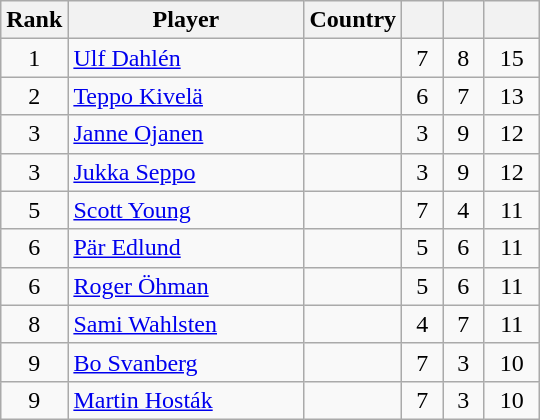<table class="wikitable sortable" style="text-align: center;">
<tr>
<th width=30>Rank</th>
<th width=150>Player</th>
<th>Country</th>
<th width=20></th>
<th width=20></th>
<th width=30></th>
</tr>
<tr>
<td>1</td>
<td align=left><a href='#'>Ulf Dahlén</a></td>
<td align=left></td>
<td>7</td>
<td>8</td>
<td>15</td>
</tr>
<tr>
<td>2</td>
<td align=left><a href='#'>Teppo Kivelä</a></td>
<td align=left></td>
<td>6</td>
<td>7</td>
<td>13</td>
</tr>
<tr>
<td>3</td>
<td align=left><a href='#'>Janne Ojanen</a></td>
<td align=left></td>
<td>3</td>
<td>9</td>
<td>12</td>
</tr>
<tr>
<td>3</td>
<td align=left><a href='#'>Jukka Seppo</a></td>
<td align=left></td>
<td>3</td>
<td>9</td>
<td>12</td>
</tr>
<tr>
<td>5</td>
<td align=left><a href='#'>Scott Young</a></td>
<td align=left></td>
<td>7</td>
<td>4</td>
<td>11</td>
</tr>
<tr>
<td>6</td>
<td align=left><a href='#'>Pär Edlund</a></td>
<td align=left></td>
<td>5</td>
<td>6</td>
<td>11</td>
</tr>
<tr>
<td>6</td>
<td align=left><a href='#'>Roger Öhman</a></td>
<td align=left></td>
<td>5</td>
<td>6</td>
<td>11</td>
</tr>
<tr>
<td>8</td>
<td align=left><a href='#'>Sami Wahlsten</a></td>
<td align=left></td>
<td>4</td>
<td>7</td>
<td>11</td>
</tr>
<tr>
<td>9</td>
<td align=left><a href='#'>Bo Svanberg</a></td>
<td align=left></td>
<td>7</td>
<td>3</td>
<td>10</td>
</tr>
<tr>
<td>9</td>
<td align=left><a href='#'>Martin Hosták</a></td>
<td align=left></td>
<td>7</td>
<td>3</td>
<td>10</td>
</tr>
</table>
